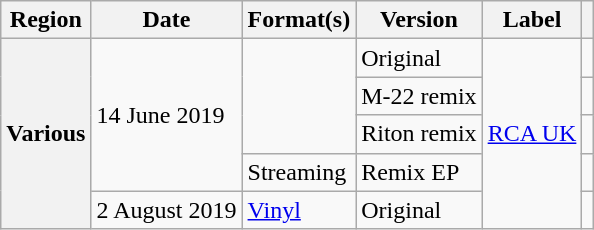<table class="wikitable plainrowheaders">
<tr>
<th scope="col">Region</th>
<th scope="col">Date</th>
<th scope="col">Format(s)</th>
<th scope="col">Version</th>
<th scope="col">Label</th>
<th scope="col"></th>
</tr>
<tr>
<th scope="row" rowspan="5">Various</th>
<td rowspan="4">14 June 2019</td>
<td rowspan="3"></td>
<td>Original</td>
<td rowspan="5"><a href='#'>RCA UK</a></td>
<td align="center"></td>
</tr>
<tr>
<td>M-22 remix</td>
<td align="center"></td>
</tr>
<tr>
<td>Riton remix</td>
<td align="center"></td>
</tr>
<tr>
<td>Streaming</td>
<td>Remix EP</td>
<td align="center"></td>
</tr>
<tr>
<td>2 August 2019</td>
<td><a href='#'>Vinyl</a></td>
<td>Original</td>
<td align="center"></td>
</tr>
</table>
